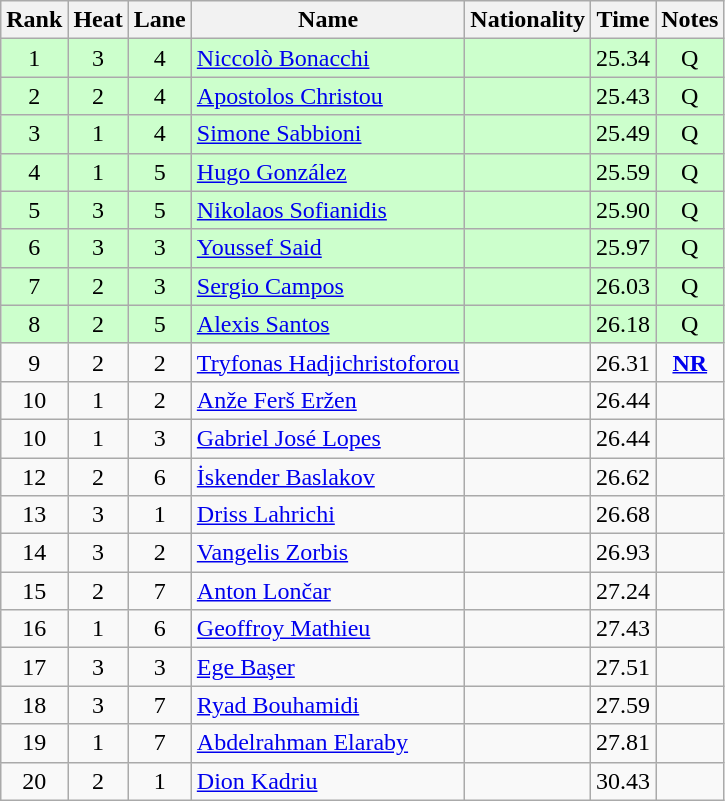<table class="wikitable sortable" style="text-align:center">
<tr>
<th>Rank</th>
<th>Heat</th>
<th>Lane</th>
<th>Name</th>
<th>Nationality</th>
<th>Time</th>
<th>Notes</th>
</tr>
<tr bgcolor=ccffcc>
<td>1</td>
<td>3</td>
<td>4</td>
<td align="left"><a href='#'>Niccolò Bonacchi</a></td>
<td align="left"></td>
<td>25.34</td>
<td>Q</td>
</tr>
<tr bgcolor=ccffcc>
<td>2</td>
<td>2</td>
<td>4</td>
<td align="left"><a href='#'>Apostolos Christou</a></td>
<td align="left"></td>
<td>25.43</td>
<td>Q</td>
</tr>
<tr bgcolor=ccffcc>
<td>3</td>
<td>1</td>
<td>4</td>
<td align="left"><a href='#'>Simone Sabbioni</a></td>
<td align="left"></td>
<td>25.49</td>
<td>Q</td>
</tr>
<tr bgcolor=ccffcc>
<td>4</td>
<td>1</td>
<td>5</td>
<td align="left"><a href='#'>Hugo González</a></td>
<td align="left"></td>
<td>25.59</td>
<td>Q</td>
</tr>
<tr bgcolor=ccffcc>
<td>5</td>
<td>3</td>
<td>5</td>
<td align="left"><a href='#'>Nikolaos Sofianidis</a></td>
<td align="left"></td>
<td>25.90</td>
<td>Q</td>
</tr>
<tr bgcolor=ccffcc>
<td>6</td>
<td>3</td>
<td>3</td>
<td align="left"><a href='#'>Youssef Said</a></td>
<td align="left"></td>
<td>25.97</td>
<td>Q</td>
</tr>
<tr bgcolor=ccffcc>
<td>7</td>
<td>2</td>
<td>3</td>
<td align="left"><a href='#'>Sergio Campos</a></td>
<td align="left"></td>
<td>26.03</td>
<td>Q</td>
</tr>
<tr bgcolor=ccffcc>
<td>8</td>
<td>2</td>
<td>5</td>
<td align="left"><a href='#'>Alexis Santos</a></td>
<td align="left"></td>
<td>26.18</td>
<td>Q</td>
</tr>
<tr>
<td>9</td>
<td>2</td>
<td>2</td>
<td align="left"><a href='#'>Tryfonas Hadjichristoforou</a></td>
<td align="left"></td>
<td>26.31</td>
<td><strong><a href='#'>NR</a></strong></td>
</tr>
<tr>
<td>10</td>
<td>1</td>
<td>2</td>
<td align="left"><a href='#'>Anže Ferš Eržen</a></td>
<td align="left"></td>
<td>26.44</td>
<td></td>
</tr>
<tr>
<td>10</td>
<td>1</td>
<td>3</td>
<td align="left"><a href='#'>Gabriel José Lopes</a></td>
<td align="left"></td>
<td>26.44</td>
<td></td>
</tr>
<tr>
<td>12</td>
<td>2</td>
<td>6</td>
<td align="left"><a href='#'>İskender Baslakov</a></td>
<td align="left"></td>
<td>26.62</td>
<td></td>
</tr>
<tr>
<td>13</td>
<td>3</td>
<td>1</td>
<td align="left"><a href='#'>Driss Lahrichi</a></td>
<td align="left"></td>
<td>26.68</td>
<td></td>
</tr>
<tr>
<td>14</td>
<td>3</td>
<td>2</td>
<td align="left"><a href='#'>Vangelis Zorbis</a></td>
<td align="left"></td>
<td>26.93</td>
<td></td>
</tr>
<tr>
<td>15</td>
<td>2</td>
<td>7</td>
<td align="left"><a href='#'>Anton Lončar</a></td>
<td align="left"></td>
<td>27.24</td>
<td></td>
</tr>
<tr>
<td>16</td>
<td>1</td>
<td>6</td>
<td align="left"><a href='#'>Geoffroy Mathieu</a></td>
<td align="left"></td>
<td>27.43</td>
<td></td>
</tr>
<tr>
<td>17</td>
<td>3</td>
<td>3</td>
<td align="left"><a href='#'>Ege Başer</a></td>
<td align="left"></td>
<td>27.51</td>
<td></td>
</tr>
<tr>
<td>18</td>
<td>3</td>
<td>7</td>
<td align="left"><a href='#'>Ryad Bouhamidi</a></td>
<td align="left"></td>
<td>27.59</td>
<td></td>
</tr>
<tr>
<td>19</td>
<td>1</td>
<td>7</td>
<td align="left"><a href='#'>Abdelrahman Elaraby</a></td>
<td align="left"></td>
<td>27.81</td>
<td></td>
</tr>
<tr>
<td>20</td>
<td>2</td>
<td>1</td>
<td align="left"><a href='#'>Dion Kadriu</a></td>
<td align="left"></td>
<td>30.43</td>
<td></td>
</tr>
</table>
